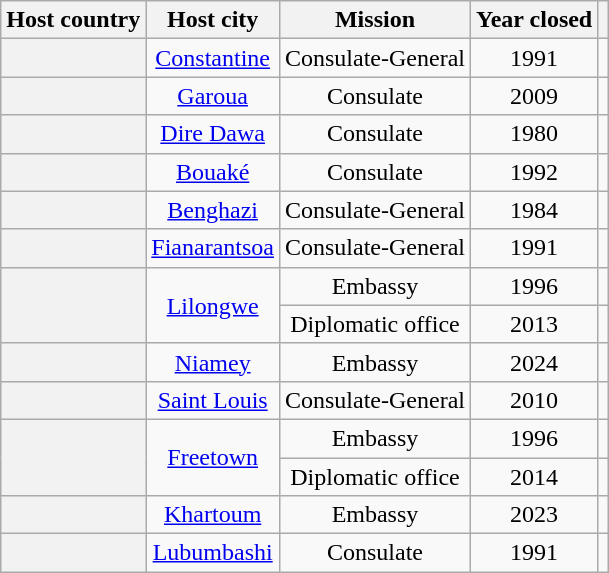<table class="wikitable plainrowheaders" style="text-align:center;">
<tr>
<th scope="col">Host country</th>
<th scope="col">Host city</th>
<th scope="col">Mission</th>
<th scope="col">Year closed</th>
<th scope="col"></th>
</tr>
<tr>
<th scope="row"></th>
<td><a href='#'>Constantine</a></td>
<td>Consulate-General</td>
<td>1991</td>
<td></td>
</tr>
<tr>
<th scope="row"></th>
<td><a href='#'>Garoua</a></td>
<td>Consulate</td>
<td>2009</td>
<td></td>
</tr>
<tr>
<th scope="row"></th>
<td><a href='#'>Dire Dawa</a></td>
<td>Consulate</td>
<td>1980</td>
<td></td>
</tr>
<tr>
<th scope="row"></th>
<td><a href='#'>Bouaké</a></td>
<td>Consulate</td>
<td>1992</td>
<td></td>
</tr>
<tr>
<th scope="row"></th>
<td><a href='#'>Benghazi</a></td>
<td>Consulate-General</td>
<td>1984</td>
<td></td>
</tr>
<tr>
<th scope="row"></th>
<td><a href='#'>Fianarantsoa</a></td>
<td>Consulate-General</td>
<td>1991</td>
<td></td>
</tr>
<tr>
<th scope="row" rowspan="2"></th>
<td rowspan="2"><a href='#'>Lilongwe</a></td>
<td>Embassy</td>
<td>1996</td>
<td></td>
</tr>
<tr>
<td>Diplomatic office</td>
<td>2013</td>
<td></td>
</tr>
<tr>
<th scope="row"></th>
<td><a href='#'>Niamey</a></td>
<td>Embassy</td>
<td>2024</td>
<td></td>
</tr>
<tr>
<th scope="row"></th>
<td><a href='#'>Saint Louis</a></td>
<td>Consulate-General</td>
<td>2010</td>
<td></td>
</tr>
<tr>
<th scope="row" rowspan="2"></th>
<td rowspan="2"><a href='#'>Freetown</a></td>
<td>Embassy</td>
<td>1996</td>
<td></td>
</tr>
<tr>
<td>Diplomatic office</td>
<td>2014</td>
<td></td>
</tr>
<tr>
<th scope="row"></th>
<td><a href='#'>Khartoum</a></td>
<td>Embassy</td>
<td>2023</td>
<td></td>
</tr>
<tr>
<th scope="row"></th>
<td><a href='#'>Lubumbashi</a></td>
<td>Consulate</td>
<td>1991</td>
<td></td>
</tr>
</table>
